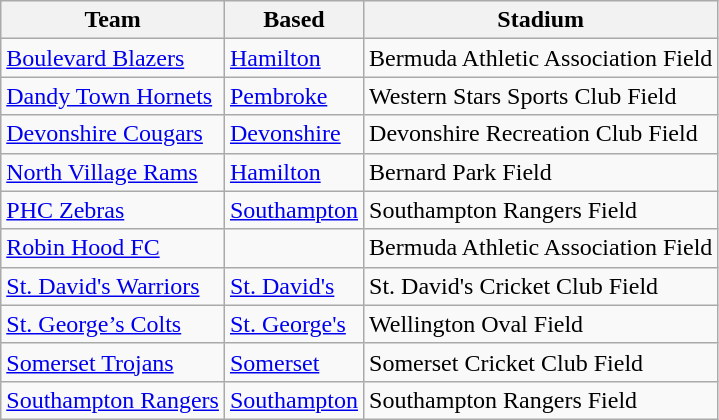<table class="wikitable">
<tr>
<th>Team</th>
<th>Based</th>
<th>Stadium</th>
</tr>
<tr>
<td><a href='#'>Boulevard Blazers</a></td>
<td><a href='#'>Hamilton</a></td>
<td>Bermuda Athletic Association Field</td>
</tr>
<tr>
<td><a href='#'>Dandy Town Hornets</a></td>
<td><a href='#'>Pembroke</a></td>
<td>Western Stars Sports Club Field</td>
</tr>
<tr>
<td><a href='#'>Devonshire Cougars</a></td>
<td><a href='#'>Devonshire</a></td>
<td>Devonshire Recreation Club Field</td>
</tr>
<tr>
<td><a href='#'>North Village Rams</a></td>
<td><a href='#'>Hamilton</a></td>
<td>Bernard Park Field</td>
</tr>
<tr>
<td><a href='#'>PHC Zebras</a></td>
<td><a href='#'>Southampton</a></td>
<td>Southampton Rangers Field</td>
</tr>
<tr>
<td><a href='#'>Robin Hood FC</a></td>
<td></td>
<td>Bermuda Athletic Association Field</td>
</tr>
<tr>
<td><a href='#'>St. David's Warriors</a></td>
<td><a href='#'>St. David's</a></td>
<td>St. David's Cricket Club Field</td>
</tr>
<tr>
<td><a href='#'>St. George’s Colts</a></td>
<td><a href='#'>St. George's</a></td>
<td>Wellington Oval Field</td>
</tr>
<tr>
<td><a href='#'>Somerset Trojans</a></td>
<td><a href='#'>Somerset</a></td>
<td>Somerset Cricket Club Field</td>
</tr>
<tr>
<td><a href='#'>Southampton Rangers</a></td>
<td><a href='#'>Southampton</a></td>
<td>Southampton Rangers Field</td>
</tr>
</table>
